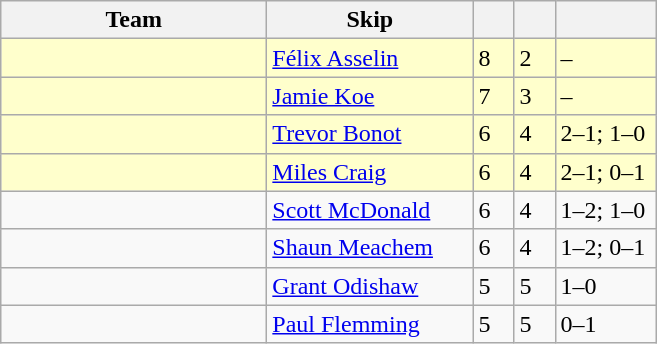<table class="wikitable">
<tr>
<th width=170>Team</th>
<th width=130>Skip</th>
<th width=20></th>
<th width=20></th>
<th width=60></th>
</tr>
<tr bgcolor=#ffffcc>
<td></td>
<td><a href='#'>Félix Asselin</a></td>
<td>8</td>
<td>2</td>
<td>–</td>
</tr>
<tr bgcolor=#ffffcc>
<td></td>
<td><a href='#'>Jamie Koe</a></td>
<td>7</td>
<td>3</td>
<td>–</td>
</tr>
<tr bgcolor=#ffffcc>
<td></td>
<td><a href='#'>Trevor Bonot</a></td>
<td>6</td>
<td>4</td>
<td>2–1; 1–0</td>
</tr>
<tr bgcolor=#ffffcc>
<td></td>
<td><a href='#'>Miles Craig</a></td>
<td>6</td>
<td>4</td>
<td>2–1; 0–1</td>
</tr>
<tr>
<td></td>
<td><a href='#'>Scott McDonald</a></td>
<td>6</td>
<td>4</td>
<td>1–2; 1–0</td>
</tr>
<tr>
<td></td>
<td><a href='#'>Shaun Meachem</a></td>
<td>6</td>
<td>4</td>
<td>1–2; 0–1</td>
</tr>
<tr>
<td></td>
<td><a href='#'>Grant Odishaw</a></td>
<td>5</td>
<td>5</td>
<td>1–0</td>
</tr>
<tr>
<td></td>
<td><a href='#'>Paul Flemming</a></td>
<td>5</td>
<td>5</td>
<td>0–1</td>
</tr>
</table>
